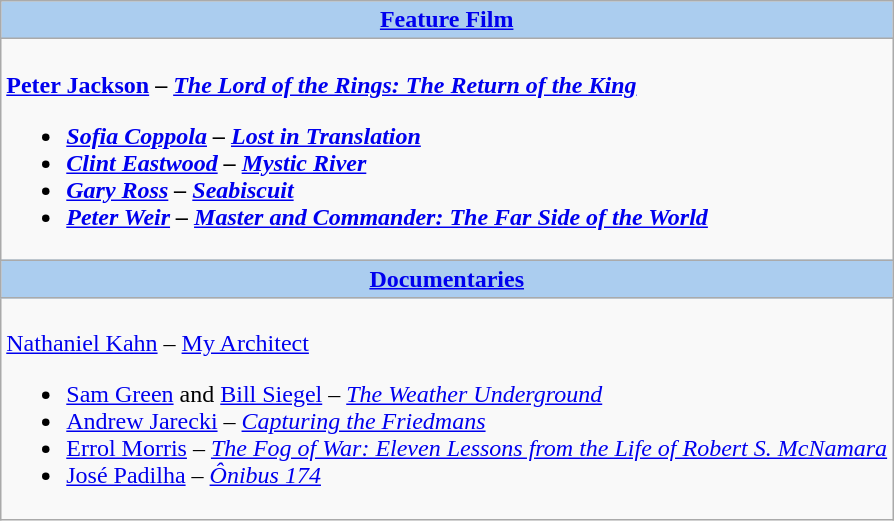<table class=wikitable style="width="100%">
<tr>
<th colspan="2" style="background:#abcdef;"><a href='#'>Feature Film</a></th>
</tr>
<tr>
<td colspan="2" style="vertical-align:top;"><br><strong><a href='#'>Peter Jackson</a> – <em><a href='#'>The Lord of the Rings: The Return of the King</a><strong><em><ul><li><a href='#'>Sofia Coppola</a> – </em><a href='#'>Lost in Translation</a><em></li><li><a href='#'>Clint Eastwood</a> – </em><a href='#'>Mystic River</a><em></li><li><a href='#'>Gary Ross</a> – </em><a href='#'>Seabiscuit</a><em></li><li><a href='#'>Peter Weir</a> – </em><a href='#'>Master and Commander: The Far Side of the World</a><em></li></ul></td>
</tr>
<tr>
<th colspan="2" style="background:#abcdef;"><a href='#'>Documentaries</a></th>
</tr>
<tr>
<td colspan="2" style="vertical-align:top;"><br></strong><a href='#'>Nathaniel Kahn</a> – </em><a href='#'>My Architect</a></em></strong><ul><li><a href='#'>Sam Green</a> and <a href='#'>Bill Siegel</a> – <em><a href='#'>The Weather Underground</a></em></li><li><a href='#'>Andrew Jarecki</a> – <em><a href='#'>Capturing the Friedmans</a></em></li><li><a href='#'>Errol Morris</a> – <em><a href='#'>The Fog of War: Eleven Lessons from the Life of Robert S. McNamara</a></em></li><li><a href='#'>José Padilha</a> – <em><a href='#'>Ônibus 174</a></em></li></ul></td>
</tr>
</table>
